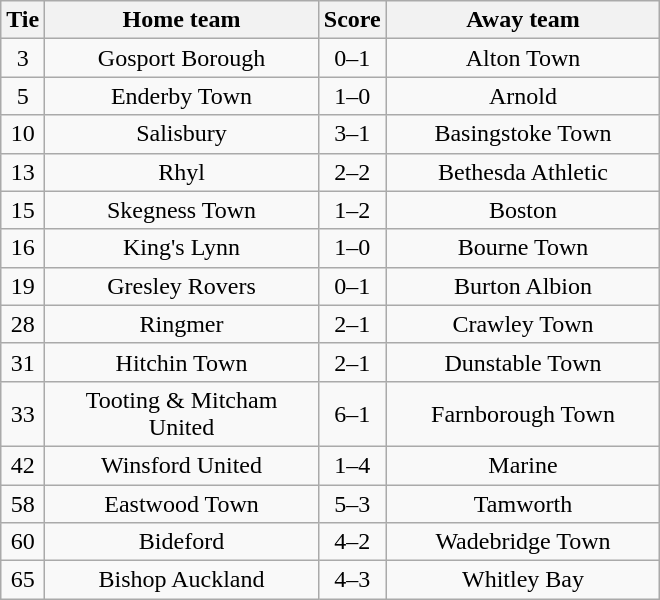<table class="wikitable" style="text-align:center;">
<tr>
<th width=20>Tie</th>
<th width=175>Home team</th>
<th width=20>Score</th>
<th width=175>Away team</th>
</tr>
<tr>
<td>3</td>
<td>Gosport Borough</td>
<td>0–1</td>
<td>Alton Town</td>
</tr>
<tr>
<td>5</td>
<td>Enderby Town</td>
<td>1–0</td>
<td>Arnold</td>
</tr>
<tr>
<td>10</td>
<td>Salisbury</td>
<td>3–1</td>
<td>Basingstoke Town</td>
</tr>
<tr>
<td>13</td>
<td>Rhyl</td>
<td>2–2</td>
<td>Bethesda Athletic</td>
</tr>
<tr>
<td>15</td>
<td>Skegness Town</td>
<td>1–2</td>
<td>Boston</td>
</tr>
<tr>
<td>16</td>
<td>King's Lynn</td>
<td>1–0</td>
<td>Bourne Town</td>
</tr>
<tr>
<td>19</td>
<td>Gresley Rovers</td>
<td>0–1</td>
<td>Burton Albion</td>
</tr>
<tr>
<td>28</td>
<td>Ringmer</td>
<td>2–1</td>
<td>Crawley Town</td>
</tr>
<tr>
<td>31</td>
<td>Hitchin Town</td>
<td>2–1</td>
<td>Dunstable Town</td>
</tr>
<tr>
<td>33</td>
<td>Tooting & Mitcham United</td>
<td>6–1</td>
<td>Farnborough Town</td>
</tr>
<tr>
<td>42</td>
<td>Winsford United</td>
<td>1–4</td>
<td>Marine</td>
</tr>
<tr>
<td>58</td>
<td>Eastwood Town</td>
<td>5–3</td>
<td>Tamworth</td>
</tr>
<tr>
<td>60</td>
<td>Bideford</td>
<td>4–2</td>
<td>Wadebridge Town</td>
</tr>
<tr>
<td>65</td>
<td>Bishop Auckland</td>
<td>4–3</td>
<td>Whitley Bay</td>
</tr>
</table>
